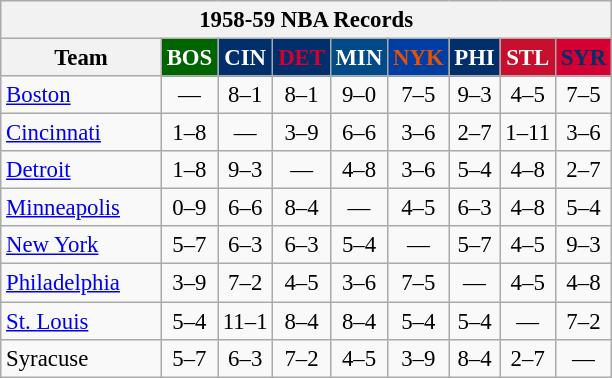<table class="wikitable" style="font-size:95%; text-align:center;">
<tr>
<th colspan=9>1958-59 NBA Records</th>
</tr>
<tr>
<th width=100>Team</th>
<th style="background:#006400;color:#FFFFFF;width=35">BOS</th>
<th style="background:#012F6B;color:#FFFFFF;width=35">CIN</th>
<th style="background:#012F6B;color:#D40032;width=35">DET</th>
<th style="background:#004B87;color:#FFFFFF;width=35">MIN</th>
<th style="background:#003EA4;color:#E45206;width=35">NYK</th>
<th style="background:#012F6B;color:#FFFFFF;width=35">PHI</th>
<th style="background:#C90F2E;color:#FFFFFF;width=35">STL</th>
<th style="background:#D40032;color:#022E6B;width=35">SYR</th>
</tr>
<tr>
<td style="text-align:left;"><a href='#'>Boston</a></td>
<td>—</td>
<td>8–1</td>
<td>8–1</td>
<td>9–0</td>
<td>7–5</td>
<td>9–3</td>
<td>4–5</td>
<td>7–5</td>
</tr>
<tr>
<td style="text-align:left;"><a href='#'>Cincinnati</a></td>
<td>1–8</td>
<td>—</td>
<td>3–9</td>
<td>6–6</td>
<td>3–6</td>
<td>2–7</td>
<td>1–11</td>
<td>3–6</td>
</tr>
<tr>
<td style="text-align:left;"><a href='#'>Detroit</a></td>
<td>1–8</td>
<td>9–3</td>
<td>—</td>
<td>4–8</td>
<td>3–6</td>
<td>5–4</td>
<td>4–8</td>
<td>2–7</td>
</tr>
<tr>
<td style="text-align:left;"><a href='#'>Minneapolis</a></td>
<td>0–9</td>
<td>6–6</td>
<td>8–4</td>
<td>—</td>
<td>4–5</td>
<td>6–3</td>
<td>4–8</td>
<td>5–4</td>
</tr>
<tr>
<td style="text-align:left;"><a href='#'>New York</a></td>
<td>5–7</td>
<td>6–3</td>
<td>6–3</td>
<td>5–4</td>
<td>—</td>
<td>5–7</td>
<td>4–5</td>
<td>9–3</td>
</tr>
<tr>
<td style="text-align:left;"><a href='#'>Philadelphia</a></td>
<td>3–9</td>
<td>7–2</td>
<td>4–5</td>
<td>3–6</td>
<td>7–5</td>
<td>—</td>
<td>4–5</td>
<td>4–8</td>
</tr>
<tr>
<td style="text-align:left;"><a href='#'>St. Louis</a></td>
<td>5–4</td>
<td>11–1</td>
<td>8–4</td>
<td>8–4</td>
<td>5–4</td>
<td>5–4</td>
<td>—</td>
<td>7–2</td>
</tr>
<tr>
<td style="text-align:left;">Syracuse</td>
<td>5–7</td>
<td>6–3</td>
<td>7–2</td>
<td>4–5</td>
<td>3–9</td>
<td>8–4</td>
<td>2–7</td>
<td>—</td>
</tr>
</table>
